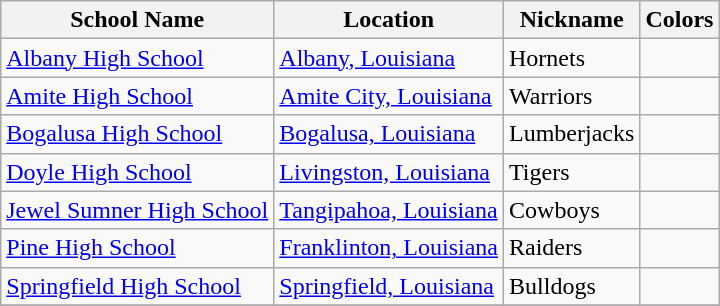<table class="wikitable">
<tr>
<th>School Name</th>
<th>Location</th>
<th>Nickname</th>
<th>Colors</th>
</tr>
<tr>
<td><a href='#'>Albany High School</a></td>
<td><a href='#'>Albany, Louisiana</a></td>
<td>Hornets</td>
<td> </td>
</tr>
<tr>
<td><a href='#'>Amite High School</a></td>
<td><a href='#'>Amite City, Louisiana</a></td>
<td>Warriors</td>
<td> </td>
</tr>
<tr>
<td><a href='#'>Bogalusa High School</a></td>
<td><a href='#'>Bogalusa, Louisiana</a></td>
<td>Lumberjacks</td>
<td> </td>
</tr>
<tr>
<td><a href='#'>Doyle High School</a></td>
<td><a href='#'>Livingston, Louisiana</a></td>
<td>Tigers</td>
<td> </td>
</tr>
<tr>
<td><a href='#'>Jewel Sumner High School</a></td>
<td><a href='#'>Tangipahoa, Louisiana</a></td>
<td>Cowboys</td>
<td>  </td>
</tr>
<tr>
<td><a href='#'>Pine High School</a></td>
<td><a href='#'>Franklinton, Louisiana</a></td>
<td>Raiders</td>
<td> </td>
</tr>
<tr>
<td><a href='#'>Springfield High School</a></td>
<td><a href='#'>Springfield, Louisiana</a></td>
<td>Bulldogs</td>
<td> </td>
</tr>
<tr>
</tr>
</table>
